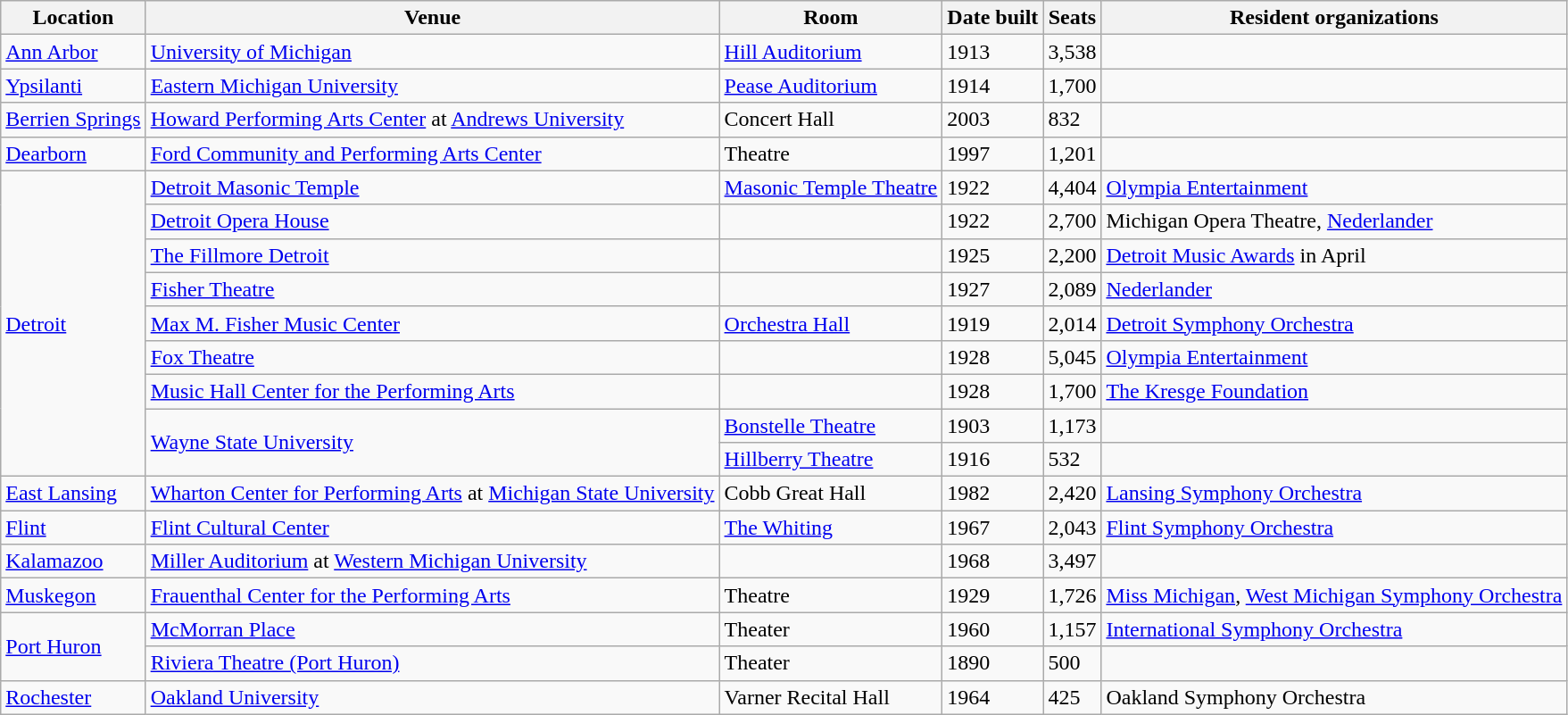<table class="wikitable sortable">
<tr>
<th>Location</th>
<th>Venue</th>
<th>Room</th>
<th>Date built</th>
<th>Seats</th>
<th>Resident organizations</th>
</tr>
<tr>
<td><a href='#'>Ann Arbor</a></td>
<td><a href='#'>University of Michigan</a></td>
<td><a href='#'>Hill Auditorium</a></td>
<td>1913</td>
<td>3,538</td>
<td></td>
</tr>
<tr>
<td><a href='#'>Ypsilanti</a></td>
<td><a href='#'>Eastern Michigan University</a></td>
<td><a href='#'>Pease Auditorium</a></td>
<td>1914</td>
<td>1,700</td>
<td></td>
</tr>
<tr>
<td><a href='#'>Berrien Springs</a></td>
<td><a href='#'>Howard Performing Arts Center</a> at <a href='#'>Andrews University</a></td>
<td>Concert Hall</td>
<td>2003</td>
<td>832</td>
<td></td>
</tr>
<tr>
<td><a href='#'>Dearborn</a></td>
<td><a href='#'>Ford Community and Performing Arts Center</a></td>
<td>Theatre</td>
<td>1997</td>
<td>1,201</td>
<td></td>
</tr>
<tr>
<td rowspan=9><a href='#'>Detroit</a></td>
<td><a href='#'>Detroit Masonic Temple</a></td>
<td><a href='#'>Masonic Temple Theatre</a></td>
<td>1922</td>
<td>4,404</td>
<td><a href='#'>Olympia Entertainment</a></td>
</tr>
<tr>
<td><a href='#'>Detroit Opera House</a></td>
<td></td>
<td>1922</td>
<td>2,700</td>
<td>Michigan Opera Theatre, <a href='#'>Nederlander</a></td>
</tr>
<tr>
<td><a href='#'>The Fillmore Detroit</a></td>
<td></td>
<td>1925</td>
<td>2,200</td>
<td><a href='#'>Detroit Music Awards</a> in April</td>
</tr>
<tr>
<td><a href='#'>Fisher Theatre</a></td>
<td></td>
<td>1927</td>
<td>2,089</td>
<td><a href='#'>Nederlander</a></td>
</tr>
<tr>
<td><a href='#'>Max M. Fisher Music Center</a></td>
<td><a href='#'>Orchestra Hall</a></td>
<td>1919</td>
<td>2,014</td>
<td><a href='#'>Detroit Symphony Orchestra</a></td>
</tr>
<tr>
<td><a href='#'>Fox Theatre</a></td>
<td></td>
<td>1928</td>
<td>5,045</td>
<td><a href='#'>Olympia Entertainment</a></td>
</tr>
<tr>
<td><a href='#'>Music Hall Center for the Performing Arts</a></td>
<td></td>
<td>1928</td>
<td>1,700</td>
<td><a href='#'>The Kresge Foundation</a></td>
</tr>
<tr>
<td rowspan=2><a href='#'>Wayne State University</a></td>
<td><a href='#'>Bonstelle Theatre</a></td>
<td>1903</td>
<td>1,173</td>
<td></td>
</tr>
<tr>
<td><a href='#'>Hillberry Theatre</a></td>
<td>1916</td>
<td>532</td>
<td></td>
</tr>
<tr>
<td><a href='#'>East Lansing</a></td>
<td><a href='#'>Wharton Center for Performing Arts</a> at <a href='#'>Michigan State University</a></td>
<td>Cobb Great Hall</td>
<td>1982</td>
<td>2,420</td>
<td><a href='#'>Lansing Symphony Orchestra</a></td>
</tr>
<tr>
<td><a href='#'>Flint</a></td>
<td><a href='#'>Flint Cultural Center</a></td>
<td><a href='#'>The Whiting</a></td>
<td>1967</td>
<td>2,043</td>
<td><a href='#'>Flint Symphony Orchestra</a></td>
</tr>
<tr>
<td><a href='#'>Kalamazoo</a></td>
<td><a href='#'>Miller Auditorium</a> at <a href='#'>Western Michigan University</a></td>
<td></td>
<td>1968</td>
<td>3,497</td>
<td></td>
</tr>
<tr>
<td><a href='#'>Muskegon</a></td>
<td><a href='#'>Frauenthal Center for the Performing Arts</a></td>
<td>Theatre</td>
<td>1929</td>
<td>1,726</td>
<td><a href='#'>Miss Michigan</a>, <a href='#'>West Michigan Symphony Orchestra</a></td>
</tr>
<tr>
<td rowspan=2><a href='#'>Port Huron</a></td>
<td><a href='#'>McMorran Place</a></td>
<td>Theater</td>
<td>1960</td>
<td>1,157</td>
<td><a href='#'>International Symphony Orchestra</a></td>
</tr>
<tr>
<td><a href='#'>Riviera Theatre (Port Huron)</a></td>
<td>Theater</td>
<td>1890</td>
<td>500</td>
<td></td>
</tr>
<tr>
<td><a href='#'>Rochester</a></td>
<td><a href='#'>Oakland University</a></td>
<td>Varner Recital Hall</td>
<td>1964</td>
<td>425</td>
<td>Oakland Symphony Orchestra</td>
</tr>
</table>
